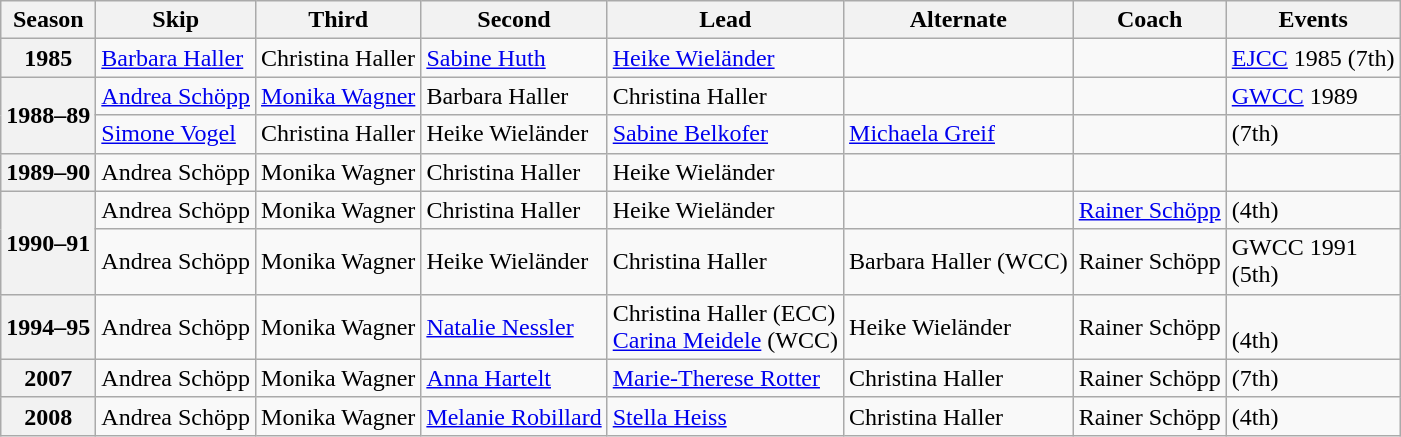<table class="wikitable">
<tr>
<th scope="col">Season</th>
<th scope="col">Skip</th>
<th scope="col">Third</th>
<th scope="col">Second</th>
<th scope="col">Lead</th>
<th scope="col">Alternate</th>
<th scope="col">Coach</th>
<th scope="col">Events</th>
</tr>
<tr>
<th scope="row">1985</th>
<td><a href='#'>Barbara Haller</a></td>
<td>Christina Haller</td>
<td><a href='#'>Sabine Huth</a></td>
<td><a href='#'>Heike Wieländer</a></td>
<td></td>
<td></td>
<td><a href='#'>EJCC</a> 1985 (7th)</td>
</tr>
<tr>
<th scope="row" rowspan=2>1988–89</th>
<td><a href='#'>Andrea Schöpp</a></td>
<td><a href='#'>Monika Wagner</a></td>
<td>Barbara Haller</td>
<td>Christina Haller</td>
<td></td>
<td></td>
<td><a href='#'>GWCC</a> 1989 <br> </td>
</tr>
<tr>
<td><a href='#'>Simone Vogel</a></td>
<td>Christina Haller</td>
<td>Heike Wieländer</td>
<td><a href='#'>Sabine Belkofer</a></td>
<td><a href='#'>Michaela Greif</a></td>
<td></td>
<td> (7th)</td>
</tr>
<tr>
<th scope="row">1989–90</th>
<td>Andrea Schöpp</td>
<td>Monika Wagner</td>
<td>Christina Haller</td>
<td>Heike Wieländer</td>
<td></td>
<td></td>
<td> </td>
</tr>
<tr>
<th scope="row" rowspan=2>1990–91</th>
<td>Andrea Schöpp</td>
<td>Monika Wagner</td>
<td>Christina Haller</td>
<td>Heike Wieländer</td>
<td></td>
<td><a href='#'>Rainer Schöpp</a></td>
<td> (4th)</td>
</tr>
<tr>
<td>Andrea Schöpp</td>
<td>Monika Wagner</td>
<td>Heike Wieländer</td>
<td>Christina Haller</td>
<td>Barbara Haller (WCC)</td>
<td>Rainer Schöpp</td>
<td>GWCC 1991 <br> (5th)</td>
</tr>
<tr>
<th scope="row">1994–95</th>
<td>Andrea Schöpp</td>
<td>Monika Wagner</td>
<td><a href='#'>Natalie Nessler</a></td>
<td>Christina Haller (ECC)<br><a href='#'>Carina Meidele</a> (WCC)</td>
<td>Heike Wieländer</td>
<td>Rainer Schöpp</td>
<td> <br> (4th)</td>
</tr>
<tr>
<th scope="row">2007</th>
<td>Andrea Schöpp</td>
<td>Monika Wagner</td>
<td><a href='#'>Anna Hartelt</a></td>
<td><a href='#'>Marie-Therese Rotter</a></td>
<td>Christina Haller</td>
<td>Rainer Schöpp</td>
<td> (7th)</td>
</tr>
<tr>
<th scope="row">2008</th>
<td>Andrea Schöpp</td>
<td>Monika Wagner</td>
<td><a href='#'>Melanie Robillard</a></td>
<td><a href='#'>Stella Heiss</a></td>
<td>Christina Haller</td>
<td>Rainer Schöpp</td>
<td> (4th)</td>
</tr>
</table>
